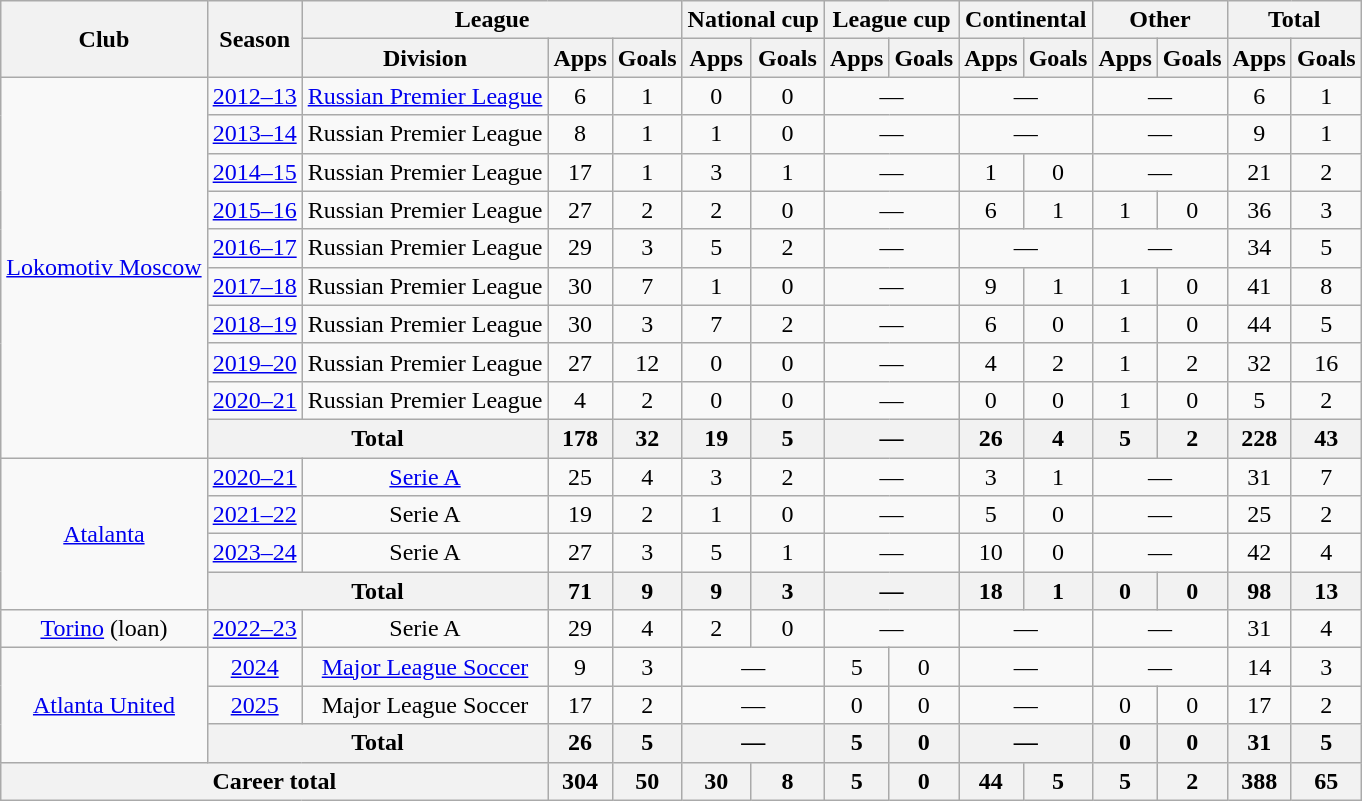<table class="wikitable" style="text-align:center">
<tr>
<th rowspan="2">Club</th>
<th rowspan="2">Season</th>
<th colspan="3">League</th>
<th colspan="2">National cup</th>
<th colspan="2">League cup</th>
<th colspan="2">Continental</th>
<th colspan="2">Other</th>
<th colspan="2">Total</th>
</tr>
<tr>
<th>Division</th>
<th>Apps</th>
<th>Goals</th>
<th>Apps</th>
<th>Goals</th>
<th>Apps</th>
<th>Goals</th>
<th>Apps</th>
<th>Goals</th>
<th>Apps</th>
<th>Goals</th>
<th>Apps</th>
<th>Goals</th>
</tr>
<tr>
<td rowspan="10"><a href='#'>Lokomotiv Moscow</a></td>
<td><a href='#'>2012–13</a></td>
<td><a href='#'>Russian Premier League</a></td>
<td>6</td>
<td>1</td>
<td>0</td>
<td>0</td>
<td colspan="2">—</td>
<td colspan="2">—</td>
<td colspan="2">—</td>
<td>6</td>
<td>1</td>
</tr>
<tr>
<td><a href='#'>2013–14</a></td>
<td>Russian Premier League</td>
<td>8</td>
<td>1</td>
<td>1</td>
<td>0</td>
<td colspan="2">—</td>
<td colspan="2">—</td>
<td colspan="2">—</td>
<td>9</td>
<td>1</td>
</tr>
<tr>
<td><a href='#'>2014–15</a></td>
<td>Russian Premier League</td>
<td>17</td>
<td>1</td>
<td>3</td>
<td>1</td>
<td colspan="2">—</td>
<td>1</td>
<td>0</td>
<td colspan="2">—</td>
<td>21</td>
<td>2</td>
</tr>
<tr>
<td><a href='#'>2015–16</a></td>
<td>Russian Premier League</td>
<td>27</td>
<td>2</td>
<td>2</td>
<td>0</td>
<td colspan="2">—</td>
<td>6</td>
<td>1</td>
<td>1</td>
<td>0</td>
<td>36</td>
<td>3</td>
</tr>
<tr>
<td><a href='#'>2016–17</a></td>
<td>Russian Premier League</td>
<td>29</td>
<td>3</td>
<td>5</td>
<td>2</td>
<td colspan="2">—</td>
<td colspan="2">—</td>
<td colspan="2">—</td>
<td>34</td>
<td>5</td>
</tr>
<tr>
<td><a href='#'>2017–18</a></td>
<td>Russian Premier League</td>
<td>30</td>
<td>7</td>
<td>1</td>
<td>0</td>
<td colspan="2">—</td>
<td>9</td>
<td>1</td>
<td>1</td>
<td>0</td>
<td>41</td>
<td>8</td>
</tr>
<tr>
<td><a href='#'>2018–19</a></td>
<td>Russian Premier League</td>
<td>30</td>
<td>3</td>
<td>7</td>
<td>2</td>
<td colspan="2">—</td>
<td>6</td>
<td>0</td>
<td>1</td>
<td>0</td>
<td>44</td>
<td>5</td>
</tr>
<tr>
<td><a href='#'>2019–20</a></td>
<td>Russian Premier League</td>
<td>27</td>
<td>12</td>
<td>0</td>
<td>0</td>
<td colspan="2">—</td>
<td>4</td>
<td>2</td>
<td>1</td>
<td>2</td>
<td>32</td>
<td>16</td>
</tr>
<tr>
<td><a href='#'>2020–21</a></td>
<td>Russian Premier League</td>
<td>4</td>
<td>2</td>
<td>0</td>
<td>0</td>
<td colspan="2">—</td>
<td>0</td>
<td>0</td>
<td>1</td>
<td>0</td>
<td>5</td>
<td>2</td>
</tr>
<tr>
<th colspan="2">Total</th>
<th>178</th>
<th>32</th>
<th>19</th>
<th>5</th>
<th colspan="2">—</th>
<th>26</th>
<th>4</th>
<th>5</th>
<th>2</th>
<th>228</th>
<th>43</th>
</tr>
<tr>
<td rowspan="4"><a href='#'>Atalanta</a></td>
<td><a href='#'>2020–21</a></td>
<td><a href='#'>Serie A</a></td>
<td>25</td>
<td>4</td>
<td>3</td>
<td>2</td>
<td colspan="2">—</td>
<td>3</td>
<td>1</td>
<td colspan="2">—</td>
<td>31</td>
<td>7</td>
</tr>
<tr>
<td><a href='#'>2021–22</a></td>
<td>Serie A</td>
<td>19</td>
<td>2</td>
<td>1</td>
<td>0</td>
<td colspan="2">—</td>
<td>5</td>
<td>0</td>
<td colspan="2">—</td>
<td>25</td>
<td>2</td>
</tr>
<tr>
<td><a href='#'>2023–24</a></td>
<td>Serie A</td>
<td>27</td>
<td>3</td>
<td>5</td>
<td>1</td>
<td colspan="2">—</td>
<td>10</td>
<td>0</td>
<td colspan="2">—</td>
<td>42</td>
<td>4</td>
</tr>
<tr>
<th colspan="2">Total</th>
<th>71</th>
<th>9</th>
<th>9</th>
<th>3</th>
<th colspan="2">—</th>
<th>18</th>
<th>1</th>
<th>0</th>
<th>0</th>
<th>98</th>
<th>13</th>
</tr>
<tr>
<td><a href='#'>Torino</a> (loan)</td>
<td><a href='#'>2022–23</a></td>
<td>Serie A</td>
<td>29</td>
<td>4</td>
<td>2</td>
<td>0</td>
<td colspan="2">—</td>
<td colspan="2">—</td>
<td colspan="2">—</td>
<td>31</td>
<td>4</td>
</tr>
<tr>
<td rowspan="3"><a href='#'>Atlanta United</a></td>
<td><a href='#'>2024</a></td>
<td><a href='#'>Major League Soccer</a></td>
<td>9</td>
<td>3</td>
<td colspan="2">—</td>
<td>5</td>
<td>0</td>
<td colspan="2">—</td>
<td colspan="2">—</td>
<td>14</td>
<td>3</td>
</tr>
<tr>
<td><a href='#'>2025</a></td>
<td>Major League Soccer</td>
<td>17</td>
<td>2</td>
<td colspan="2">—</td>
<td>0</td>
<td>0</td>
<td colspan="2">—</td>
<td>0</td>
<td>0</td>
<td>17</td>
<td>2</td>
</tr>
<tr>
<th colspan="2">Total</th>
<th>26</th>
<th>5</th>
<th colspan="2">—</th>
<th>5</th>
<th>0</th>
<th colspan="2">—</th>
<th>0</th>
<th>0</th>
<th>31</th>
<th>5</th>
</tr>
<tr>
<th colspan="3">Career total</th>
<th>304</th>
<th>50</th>
<th>30</th>
<th>8</th>
<th>5</th>
<th>0</th>
<th>44</th>
<th>5</th>
<th>5</th>
<th>2</th>
<th>388</th>
<th>65</th>
</tr>
</table>
